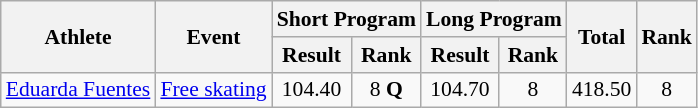<table class="wikitable" border="1" style="font-size:90%">
<tr>
<th rowspan=2>Athlete</th>
<th rowspan=2>Event</th>
<th colspan=2>Short Program</th>
<th colspan=2>Long Program</th>
<th rowspan=2>Total</th>
<th rowspan=2>Rank</th>
</tr>
<tr>
<th>Result</th>
<th>Rank</th>
<th>Result</th>
<th>Rank</th>
</tr>
<tr align=center>
<td align=left><a href='#'>Eduarda Fuentes</a></td>
<td align=left><a href='#'>Free skating</a></td>
<td>104.40</td>
<td>8 <strong>Q</strong></td>
<td>104.70</td>
<td>8</td>
<td>418.50</td>
<td>8</td>
</tr>
</table>
